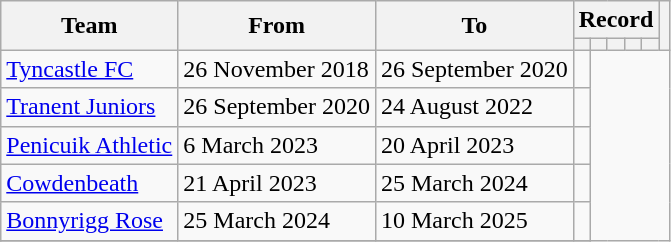<table class=wikitable style="text-align: left">
<tr>
<th rowspan=2>Team</th>
<th rowspan=2>From</th>
<th rowspan=2>To</th>
<th colspan=5>Record</th>
<th rowspan=2></th>
</tr>
<tr>
<th></th>
<th></th>
<th></th>
<th></th>
<th></th>
</tr>
<tr>
<td><a href='#'>Tyncastle FC</a></td>
<td>26 November 2018</td>
<td>26 September 2020<br></td>
<td></td>
</tr>
<tr>
<td><a href='#'>Tranent Juniors</a></td>
<td>26 September 2020</td>
<td>24 August 2022<br></td>
<td></td>
</tr>
<tr>
<td><a href='#'>Penicuik Athletic</a></td>
<td>6 March 2023</td>
<td>20 April 2023<br></td>
<td></td>
</tr>
<tr>
<td><a href='#'>Cowdenbeath</a></td>
<td>21 April 2023</td>
<td>25 March 2024<br></td>
<td></td>
</tr>
<tr>
<td><a href='#'>Bonnyrigg Rose</a></td>
<td>25 March 2024</td>
<td>10 March 2025<br></td>
<td></td>
</tr>
<tr>
</tr>
</table>
